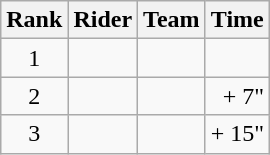<table class="wikitable">
<tr>
<th scope="col">Rank</th>
<th scope="col">Rider</th>
<th scope="col">Team</th>
<th scope="col">Time</th>
</tr>
<tr>
<td style="text-align:center;">1</td>
<td></td>
<td></td>
<td style="text-align:right;"></td>
</tr>
<tr>
<td style="text-align:center;">2</td>
<td></td>
<td></td>
<td style="text-align:right;">+ 7"</td>
</tr>
<tr>
<td style="text-align:center;">3</td>
<td></td>
<td></td>
<td style="text-align:right;">+ 15"</td>
</tr>
</table>
